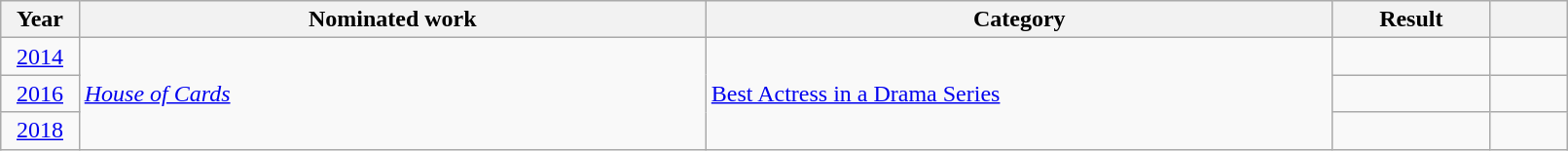<table class="wikitable" width=85%>
<tr>
<th width=5%>Year</th>
<th width=40%>Nominated work</th>
<th width=40%>Category</th>
<th width=10%>Result</th>
<th width=5%></th>
</tr>
<tr>
<td style="text-align:center;"><a href='#'>2014</a></td>
<td rowspan="3"><em><a href='#'>House of Cards</a></em></td>
<td rowspan="3"><a href='#'>Best Actress in a Drama Series</a></td>
<td></td>
<td></td>
</tr>
<tr>
<td style="text-align:center;"><a href='#'>2016</a></td>
<td></td>
<td></td>
</tr>
<tr>
<td style="text-align:center;"><a href='#'>2018</a></td>
<td></td>
<td></td>
</tr>
</table>
